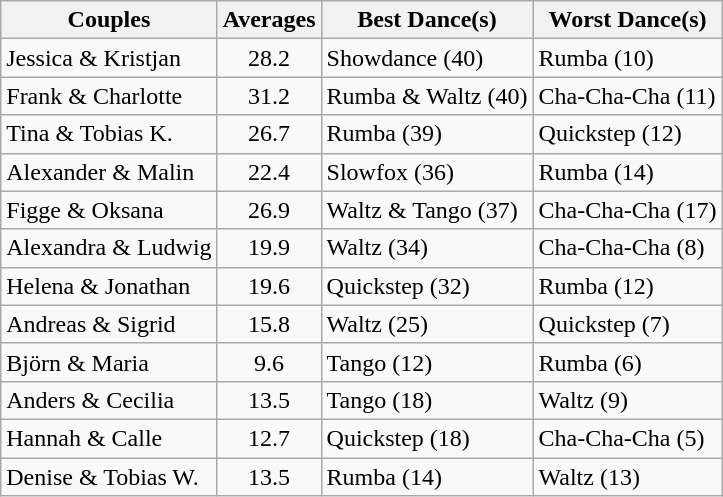<table class="wikitable" border="1">
<tr>
<th>Couples</th>
<th>Averages</th>
<th>Best Dance(s)</th>
<th>Worst Dance(s)</th>
</tr>
<tr>
<td>Jessica & Kristjan</td>
<td align="center">28.2</td>
<td>Showdance (40)</td>
<td>Rumba (10)</td>
</tr>
<tr>
<td>Frank & Charlotte</td>
<td align="center">31.2</td>
<td>Rumba & Waltz (40)</td>
<td>Cha-Cha-Cha (11)</td>
</tr>
<tr>
<td>Tina & Tobias K.</td>
<td align="center">26.7</td>
<td>Rumba (39)</td>
<td>Quickstep (12)</td>
</tr>
<tr>
<td>Alexander & Malin</td>
<td align="center">22.4</td>
<td>Slowfox (36)</td>
<td>Rumba (14)</td>
</tr>
<tr>
<td>Figge & Oksana</td>
<td align="center">26.9</td>
<td>Waltz & Tango (37)</td>
<td>Cha-Cha-Cha (17)</td>
</tr>
<tr>
<td>Alexandra & Ludwig</td>
<td align="center">19.9</td>
<td>Waltz (34)</td>
<td>Cha-Cha-Cha (8)</td>
</tr>
<tr>
<td>Helena & Jonathan</td>
<td align="center">19.6</td>
<td>Quickstep (32)</td>
<td>Rumba (12)</td>
</tr>
<tr>
<td>Andreas & Sigrid</td>
<td align="center">15.8</td>
<td>Waltz (25)</td>
<td>Quickstep (7)</td>
</tr>
<tr>
<td>Björn & Maria</td>
<td align="center">9.6</td>
<td>Tango (12)</td>
<td>Rumba (6)</td>
</tr>
<tr>
<td>Anders & Cecilia</td>
<td align="center">13.5</td>
<td>Tango (18)</td>
<td>Waltz (9)</td>
</tr>
<tr>
<td>Hannah & Calle</td>
<td align="center">12.7</td>
<td>Quickstep (18)</td>
<td>Cha-Cha-Cha (5)</td>
</tr>
<tr>
<td>Denise & Tobias W.</td>
<td align="center">13.5</td>
<td>Rumba (14)</td>
<td>Waltz (13)</td>
</tr>
</table>
